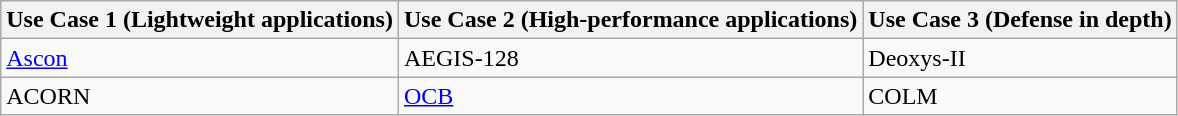<table class="wikitable">
<tr>
<th>Use Case 1 (Lightweight applications)</th>
<th>Use Case 2 (High-performance applications)</th>
<th>Use Case 3 (Defense in depth)</th>
</tr>
<tr>
<td><a href='#'>Ascon</a></td>
<td>AEGIS-128</td>
<td>Deoxys-II</td>
</tr>
<tr>
<td>ACORN</td>
<td><a href='#'>OCB</a></td>
<td>COLM</td>
</tr>
</table>
